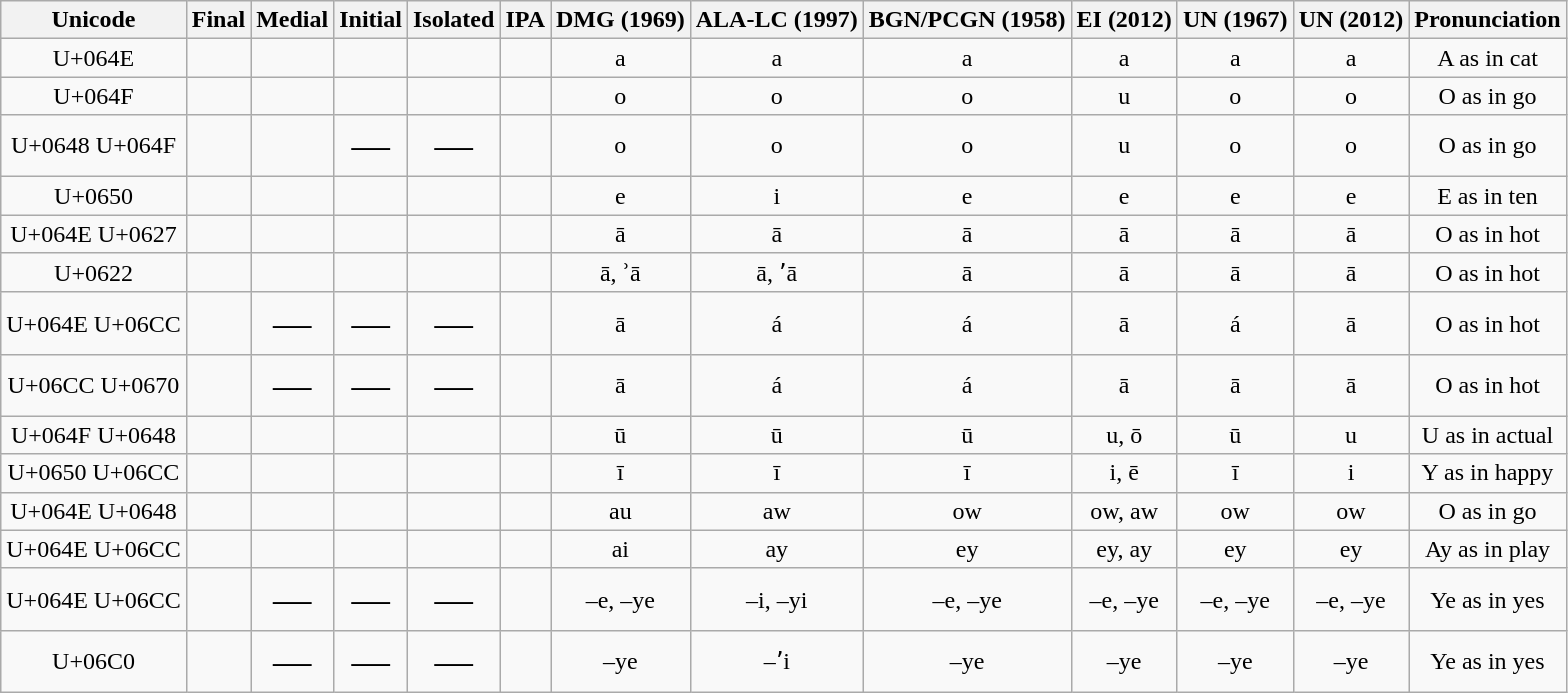<table class="wikitable" style="text-align: center;">
<tr>
<th>Unicode</th>
<th>Final</th>
<th>Medial</th>
<th>Initial</th>
<th>Isolated</th>
<th>IPA</th>
<th>DMG (1969)</th>
<th>ALA-LC (1997)</th>
<th>BGN/PCGN (1958)</th>
<th>EI (2012)</th>
<th>UN (1967)</th>
<th>UN (2012)</th>
<th>Pronunciation</th>
</tr>
<tr>
<td>U+064E</td>
<td style="font-size: 160%;"></td>
<td style="font-size: 160%;"></td>
<td style="font-size: 160%;"></td>
<td style="font-size: 160%;"></td>
<td></td>
<td>a</td>
<td>a</td>
<td>a</td>
<td>a</td>
<td>a</td>
<td>a</td>
<td>A as in cat</td>
</tr>
<tr>
<td>U+064F</td>
<td style="font-size: 160%;"></td>
<td style="font-size: 160%;"></td>
<td style="font-size: 160%;"></td>
<td style="font-size: 160%;"></td>
<td></td>
<td>o</td>
<td>o</td>
<td>o</td>
<td>u</td>
<td>o</td>
<td>o</td>
<td>O as in go</td>
</tr>
<tr>
<td>U+0648 U+064F</td>
<td style="font-size: 160%;"></td>
<td style="font-size: 160%;"></td>
<td style="font-size: 160%;">—</td>
<td style="font-size: 160%;">—</td>
<td></td>
<td>o</td>
<td>o</td>
<td>o</td>
<td>u</td>
<td>o</td>
<td>o</td>
<td>O as in go</td>
</tr>
<tr>
<td>U+0650</td>
<td style="font-size: 160%;"></td>
<td style="font-size: 160%;"></td>
<td style="font-size: 160%;"></td>
<td style="font-size: 160%;"></td>
<td></td>
<td>e</td>
<td>i</td>
<td>e</td>
<td>e</td>
<td>e</td>
<td>e</td>
<td>E as in ten</td>
</tr>
<tr>
<td>U+064E U+0627</td>
<td style="font-size: 160%;"></td>
<td style="font-size: 160%;"></td>
<td style="font-size: 160%;"></td>
<td style="font-size: 160%;"></td>
<td></td>
<td>ā</td>
<td>ā</td>
<td>ā</td>
<td>ā</td>
<td>ā</td>
<td>ā</td>
<td>O as in hot</td>
</tr>
<tr>
<td>U+0622</td>
<td style="font-size: 160%;"></td>
<td style="font-size: 160%;"></td>
<td style="font-size: 160%;"></td>
<td style="font-size: 160%;"></td>
<td></td>
<td>ā, ʾā</td>
<td>ā, ʼā</td>
<td>ā</td>
<td>ā</td>
<td>ā</td>
<td>ā</td>
<td>O as in hot</td>
</tr>
<tr>
<td>U+064E U+06CC</td>
<td style="font-size: 160%;"></td>
<td style="font-size: 160%;">—</td>
<td style="font-size: 160%;">—</td>
<td style="font-size: 160%;">—</td>
<td></td>
<td>ā</td>
<td>á</td>
<td>á</td>
<td>ā</td>
<td>á</td>
<td>ā</td>
<td>O as in hot</td>
</tr>
<tr>
<td>U+06CC U+0670</td>
<td style="font-size: 160%;"></td>
<td style="font-size: 160%;">—</td>
<td style="font-size: 160%;">—</td>
<td style="font-size: 160%;">—</td>
<td></td>
<td>ā</td>
<td>á</td>
<td>á</td>
<td>ā</td>
<td>ā</td>
<td>ā</td>
<td>O as in hot</td>
</tr>
<tr>
<td>U+064F U+0648</td>
<td style="font-size: 160%;"></td>
<td style="font-size: 160%;"></td>
<td style="font-size: 160%;"></td>
<td style="font-size: 160%;"></td>
<td></td>
<td>ū</td>
<td>ū</td>
<td>ū</td>
<td>u, ō</td>
<td>ū</td>
<td>u</td>
<td>U as in actual</td>
</tr>
<tr>
<td>U+0650 U+06CC</td>
<td style="font-size: 160%;"></td>
<td style="font-size: 160%;"></td>
<td style="font-size: 160%;"></td>
<td style="font-size: 160%;"></td>
<td></td>
<td>ī</td>
<td>ī</td>
<td>ī</td>
<td>i, ē</td>
<td>ī</td>
<td>i</td>
<td>Y as in happy</td>
</tr>
<tr>
<td>U+064E U+0648</td>
<td style="font-size: 160%;"></td>
<td style="font-size: 160%;"></td>
<td style="font-size: 160%;"></td>
<td style="font-size: 160%;"></td>
<td></td>
<td>au</td>
<td>aw</td>
<td>ow</td>
<td>ow, aw</td>
<td>ow</td>
<td>ow</td>
<td>O as in go</td>
</tr>
<tr>
<td>U+064E U+06CC</td>
<td style="font-size: 160%;"></td>
<td style="font-size: 160%;"></td>
<td style="font-size: 160%;"></td>
<td style="font-size: 160%;"></td>
<td></td>
<td>ai</td>
<td>ay</td>
<td>ey</td>
<td>ey, ay</td>
<td>ey</td>
<td>ey</td>
<td>Ay as in play</td>
</tr>
<tr>
<td>U+064E U+06CC</td>
<td style="font-size: 160%;"></td>
<td style="font-size: 160%;">—</td>
<td style="font-size: 160%;">—</td>
<td style="font-size: 160%;">—</td>
<td></td>
<td>–e, –ye</td>
<td>–i, –yi</td>
<td>–e, –ye</td>
<td>–e, –ye</td>
<td>–e, –ye</td>
<td>–e, –ye</td>
<td>Ye as in yes</td>
</tr>
<tr>
<td>U+06C0</td>
<td style="font-size: 160%;"></td>
<td style="font-size: 160%;">—</td>
<td style="font-size: 160%;">—</td>
<td style="font-size: 160%;">—</td>
<td></td>
<td>–ye</td>
<td>–ʼi</td>
<td>–ye</td>
<td>–ye</td>
<td>–ye</td>
<td>–ye</td>
<td>Ye as in yes</td>
</tr>
</table>
